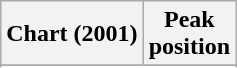<table class="wikitable sortable plainrowheaders" style="text-align:center">
<tr>
<th>Chart (2001)</th>
<th>Peak<br>position</th>
</tr>
<tr>
</tr>
<tr>
</tr>
<tr>
</tr>
<tr>
</tr>
<tr>
</tr>
<tr>
</tr>
<tr>
</tr>
<tr>
</tr>
<tr>
</tr>
<tr>
</tr>
<tr>
</tr>
</table>
